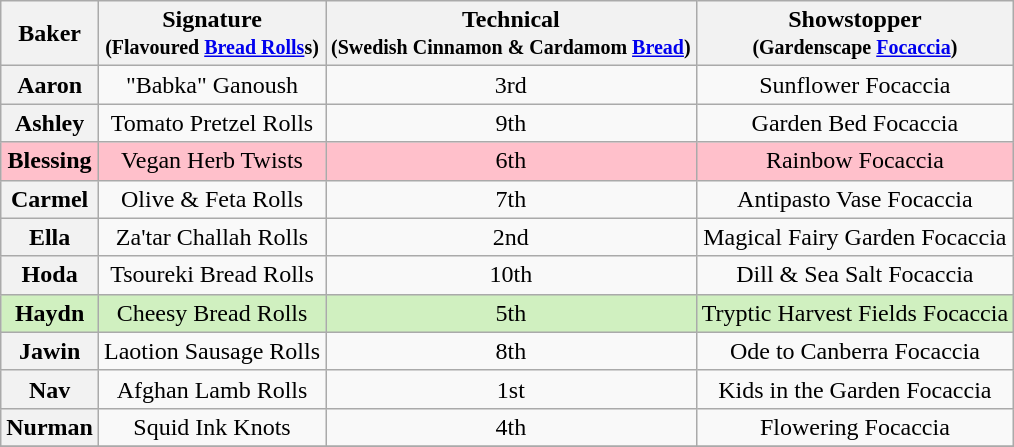<table class="wikitable sortable" style="text-align:center">
<tr>
<th>Baker</th>
<th class="unsortable">Signature<br><small>(Flavoured <a href='#'>Bread Rolls</a>s)</small></th>
<th>Technical<br><small>(Swedish Cinnamon & Cardamom <a href='#'>Bread</a>)</small></th>
<th class="unsortable">Showstopper<br><small>(Gardenscape <a href='#'>Focaccia</a>)</small></th>
</tr>
<tr>
<th>Aaron</th>
<td>"Babka" Ganoush</td>
<td>3rd</td>
<td>Sunflower Focaccia</td>
</tr>
<tr>
<th>Ashley</th>
<td>Tomato Pretzel Rolls</td>
<td>9th</td>
<td>Garden Bed Focaccia</td>
</tr>
<tr style="background:Pink;">
<th style="background:Pink;">Blessing</th>
<td>Vegan Herb Twists</td>
<td>6th</td>
<td>Rainbow Focaccia</td>
</tr>
<tr>
<th>Carmel</th>
<td>Olive & Feta Rolls</td>
<td>7th</td>
<td>Antipasto Vase Focaccia</td>
</tr>
<tr>
<th>Ella</th>
<td>Za'tar Challah Rolls</td>
<td>2nd</td>
<td>Magical Fairy Garden Focaccia</td>
</tr>
<tr>
<th>Hoda</th>
<td>Tsoureki Bread Rolls</td>
<td>10th</td>
<td>Dill & Sea Salt Focaccia</td>
</tr>
<tr style="background:#d0f0c0;">
<th style="background:#d0f0c0;">Haydn</th>
<td>Cheesy Bread Rolls</td>
<td>5th</td>
<td>Tryptic Harvest Fields Focaccia</td>
</tr>
<tr>
<th>Jawin</th>
<td>Laotion Sausage Rolls</td>
<td>8th</td>
<td>Ode to Canberra Focaccia</td>
</tr>
<tr>
<th>Nav</th>
<td>Afghan Lamb Rolls</td>
<td>1st</td>
<td>Kids in the Garden Focaccia</td>
</tr>
<tr>
<th>Nurman</th>
<td>Squid Ink Knots</td>
<td>4th</td>
<td>Flowering Focaccia</td>
</tr>
<tr>
</tr>
</table>
